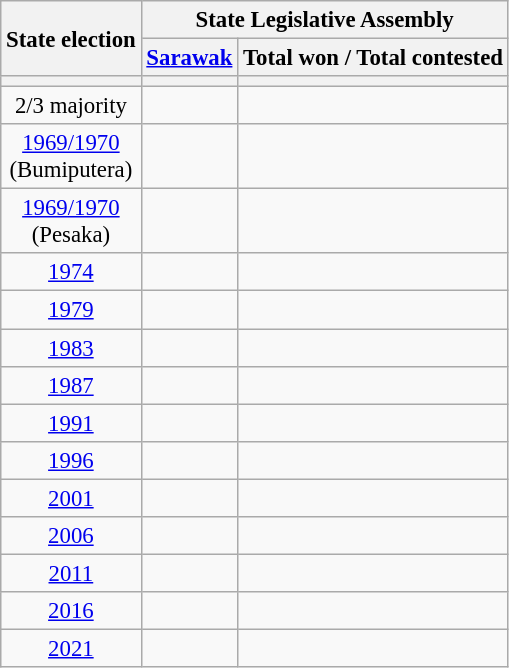<table class="wikitable sortable" style="text-align:center; font-size:95%">
<tr>
<th rowspan=2>State election</th>
<th colspan=2>State Legislative Assembly</th>
</tr>
<tr>
<th><a href='#'>Sarawak</a></th>
<th>Total won / Total contested</th>
</tr>
<tr>
<th></th>
<th></th>
<th></th>
</tr>
<tr>
<td>2/3 majority</td>
<td></td>
<td></td>
</tr>
<tr>
<td><a href='#'>1969/1970</a><br>(Bumiputera)</td>
<td></td>
<td></td>
</tr>
<tr>
<td><a href='#'>1969/1970</a><br>(Pesaka)</td>
<td></td>
<td></td>
</tr>
<tr>
<td><a href='#'>1974</a></td>
<td></td>
<td></td>
</tr>
<tr>
<td><a href='#'>1979</a></td>
<td></td>
<td></td>
</tr>
<tr>
<td><a href='#'>1983</a></td>
<td></td>
<td></td>
</tr>
<tr>
<td><a href='#'>1987</a></td>
<td></td>
<td></td>
</tr>
<tr>
<td><a href='#'>1991</a></td>
<td></td>
<td></td>
</tr>
<tr>
<td><a href='#'>1996</a></td>
<td></td>
<td></td>
</tr>
<tr>
<td><a href='#'>2001</a></td>
<td></td>
<td></td>
</tr>
<tr>
<td><a href='#'>2006</a></td>
<td></td>
<td></td>
</tr>
<tr>
<td><a href='#'>2011</a></td>
<td></td>
<td></td>
</tr>
<tr>
<td><a href='#'>2016</a></td>
<td></td>
<td></td>
</tr>
<tr>
<td><a href='#'>2021</a></td>
<td></td>
<td></td>
</tr>
</table>
